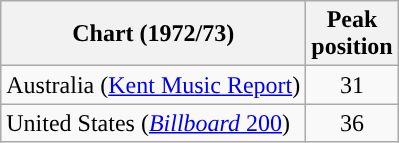<table class="wikitable">
<tr>
<th scope="col">Chart (1972/73)</th>
<th>Peak<br>position</th>
</tr>
<tr>
<td>Australia (<a href='#'>Kent Music Report</a>)</td>
<td style="text-align:center;">31</td>
</tr>
<tr>
<td>United States (<a href='#'><em>Billboard</em> 200</a>)</td>
<td style="text-align:center;">36</td>
</tr>
</table>
